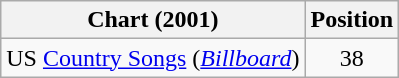<table class="wikitable sortable">
<tr>
<th scope="col">Chart (2001)</th>
<th scope="col">Position</th>
</tr>
<tr>
<td>US <a href='#'>Country Songs</a> (<em><a href='#'>Billboard</a></em>)</td>
<td align="center">38</td>
</tr>
</table>
